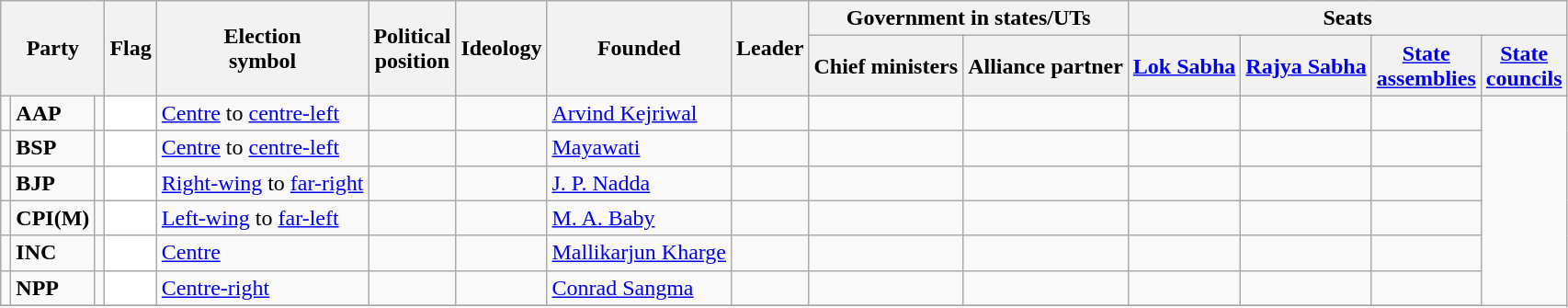<table class="wikitable sortable">
<tr>
<th colspan=3 rowspan=2>Party</th>
<th rowspan=2 class="unsortable">Flag</th>
<th rowspan=2 class="unsortable">Election<br>symbol</th>
<th rowspan=2>Political<br>position</th>
<th rowspan=2>Ideology</th>
<th rowspan=2>Founded</th>
<th rowspan=2>Leader</th>
<th colspan=2>Government in states/UTs</th>
<th colspan=4>Seats</th>
</tr>
<tr>
<th>Chief ministers</th>
<th>Alliance partner</th>
<th><a href='#'>Lok Sabha</a></th>
<th><a href='#'>Rajya Sabha</a></th>
<th><a href='#'>State<br>assemblies</a></th>
<th><a href='#'>State<br>councils</a></th>
</tr>
<tr>
<td></td>
<td><strong>AAP</strong></td>
<td></td>
<td style="background: white"></td>
<td><a href='#'>Centre</a> to <a href='#'>centre-left</a></td>
<td></td>
<td></td>
<td><a href='#'>Arvind Kejriwal</a></td>
<td></td>
<td></td>
<td></td>
<td></td>
<td></td>
<td></td>
</tr>
<tr>
<td></td>
<td><strong>BSP</strong></td>
<td></td>
<td style="background: white"></td>
<td><a href='#'>Centre</a> to <a href='#'>centre-left</a></td>
<td></td>
<td></td>
<td><a href='#'>Mayawati</a></td>
<td></td>
<td></td>
<td></td>
<td></td>
<td></td>
<td></td>
</tr>
<tr>
<td></td>
<td><strong>BJP</strong></td>
<td></td>
<td style="background: white"></td>
<td><a href='#'>Right-wing</a> to <a href='#'>far-right</a></td>
<td></td>
<td></td>
<td><a href='#'>J. P. Nadda</a></td>
<td></td>
<td></td>
<td></td>
<td></td>
<td></td>
<td></td>
</tr>
<tr>
<td></td>
<td><strong>CPI(M)</strong></td>
<td></td>
<td style="background: white"></td>
<td><a href='#'>Left-wing</a> to <a href='#'>far-left</a></td>
<td><br></td>
<td></td>
<td><a href='#'>M. A. Baby</a></td>
<td></td>
<td></td>
<td></td>
<td></td>
<td></td>
<td></td>
</tr>
<tr>
<td></td>
<td><strong>INC</strong></td>
<td></td>
<td style="background: white"></td>
<td><a href='#'>Centre</a></td>
<td></td>
<td></td>
<td><a href='#'>Mallikarjun Kharge</a></td>
<td></td>
<td></td>
<td></td>
<td></td>
<td></td>
<td></td>
</tr>
<tr>
<td></td>
<td><strong>NPP</strong></td>
<td></td>
<td style="background: white"></td>
<td><a href='#'>Centre-right</a></td>
<td></td>
<td></td>
<td><a href='#'>Conrad Sangma</a></td>
<td></td>
<td></td>
<td></td>
<td></td>
<td></td>
<td></td>
</tr>
<tr>
</tr>
</table>
